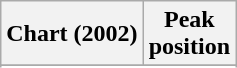<table class="wikitable sortable plainrowheaders" style="text-align:center">
<tr>
<th scope="col">Chart (2002)</th>
<th scope="col">Peak<br>position</th>
</tr>
<tr>
</tr>
<tr>
</tr>
<tr>
</tr>
<tr>
</tr>
<tr>
</tr>
</table>
